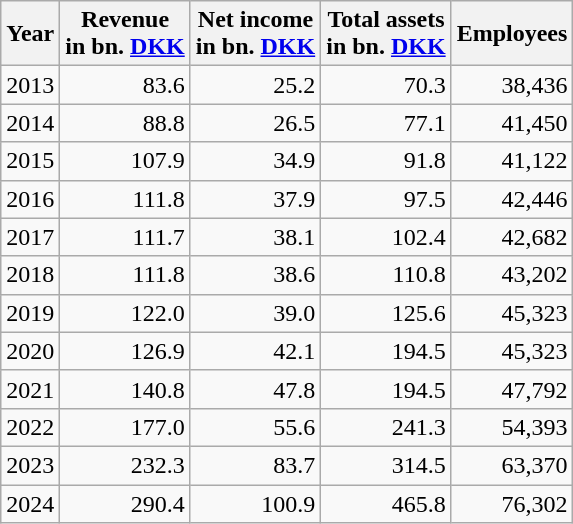<table class="wikitable float-left" style="text-align: right;">
<tr>
<th>Year</th>
<th>Revenue<br>in bn. <a href='#'>DKK</a></th>
<th>Net income<br>in bn. <a href='#'>DKK</a></th>
<th>Total assets<br>in bn. <a href='#'>DKK</a></th>
<th>Employees</th>
</tr>
<tr>
<td>2013</td>
<td>83.6</td>
<td>25.2</td>
<td>70.3</td>
<td>38,436</td>
</tr>
<tr>
<td>2014</td>
<td>88.8</td>
<td>26.5</td>
<td>77.1</td>
<td>41,450</td>
</tr>
<tr>
<td>2015</td>
<td>107.9</td>
<td>34.9</td>
<td>91.8</td>
<td>41,122</td>
</tr>
<tr>
<td>2016</td>
<td>111.8</td>
<td>37.9</td>
<td>97.5</td>
<td>42,446</td>
</tr>
<tr>
<td>2017</td>
<td>111.7</td>
<td>38.1</td>
<td>102.4</td>
<td>42,682</td>
</tr>
<tr>
<td>2018</td>
<td>111.8</td>
<td>38.6</td>
<td>110.8</td>
<td>43,202</td>
</tr>
<tr>
<td>2019</td>
<td>122.0</td>
<td>39.0</td>
<td>125.6</td>
<td>45,323</td>
</tr>
<tr>
<td>2020</td>
<td>126.9</td>
<td>42.1</td>
<td>194.5</td>
<td>45,323</td>
</tr>
<tr>
<td>2021</td>
<td>140.8</td>
<td>47.8</td>
<td>194.5</td>
<td>47,792</td>
</tr>
<tr>
<td>2022</td>
<td>177.0</td>
<td>55.6</td>
<td>241.3</td>
<td>54,393</td>
</tr>
<tr>
<td>2023</td>
<td>232.3</td>
<td>83.7</td>
<td>314.5</td>
<td>63,370</td>
</tr>
<tr>
<td>2024</td>
<td>290.4</td>
<td>100.9</td>
<td>465.8</td>
<td>76,302</td>
</tr>
</table>
